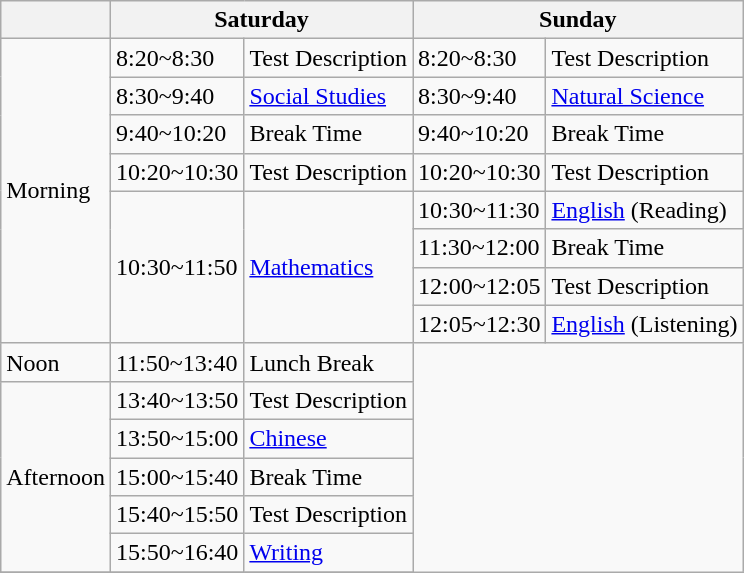<table class="wikitable">
<tr>
<th></th>
<th colspan=2>Saturday</th>
<th colspan=2>Sunday</th>
</tr>
<tr>
<td rowspan=8>Morning</td>
<td>8:20~8:30</td>
<td>Test Description</td>
<td>8:20~8:30</td>
<td>Test Description</td>
</tr>
<tr>
<td>8:30~9:40</td>
<td><a href='#'>Social Studies</a></td>
<td>8:30~9:40</td>
<td><a href='#'>Natural Science</a></td>
</tr>
<tr>
<td>9:40~10:20</td>
<td>Break Time</td>
<td>9:40~10:20</td>
<td>Break Time</td>
</tr>
<tr>
<td>10:20~10:30</td>
<td>Test Description</td>
<td>10:20~10:30</td>
<td>Test Description</td>
</tr>
<tr>
<td rowspan=4>10:30~11:50</td>
<td rowspan=4><a href='#'>Mathematics</a></td>
<td>10:30~11:30</td>
<td><a href='#'>English</a> (Reading)</td>
</tr>
<tr>
<td>11:30~12:00</td>
<td>Break Time</td>
</tr>
<tr>
<td>12:00~12:05</td>
<td>Test Description</td>
</tr>
<tr>
<td>12:05~12:30</td>
<td><a href='#'>English</a> (Listening)</td>
</tr>
<tr>
<td rowspan=1>Noon</td>
<td>11:50~13:40</td>
<td>Lunch Break</td>
</tr>
<tr>
<td rowspan=5>Afternoon</td>
<td>13:40~13:50</td>
<td>Test Description</td>
</tr>
<tr>
<td>13:50~15:00</td>
<td><a href='#'>Chinese</a></td>
</tr>
<tr>
<td>15:00~15:40</td>
<td>Break Time</td>
</tr>
<tr>
<td>15:40~15:50</td>
<td>Test Description</td>
</tr>
<tr>
<td>15:50~16:40</td>
<td><a href='#'>Writing</a></td>
</tr>
<tr>
</tr>
</table>
